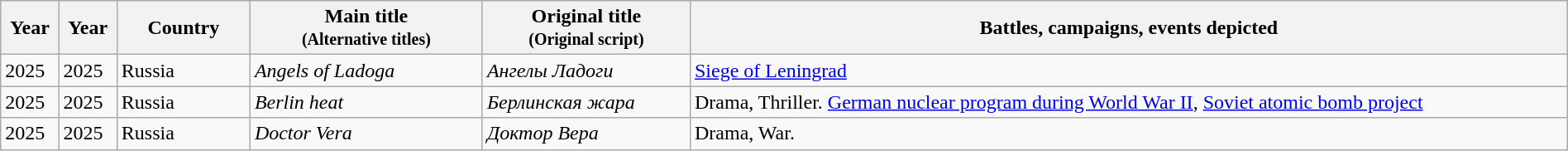<table class="wikitable sortable" style="width:100%;">
<tr>
<th class="unsortable">Year</th>
<th class="unsortable">Year<br></th>
<th width=100>Country</th>
<th width=180>Main title<br><small>(Alternative titles)</small></th>
<th width=160>Original title<br><small>(Original script)</small></th>
<th class="unsortable">Battles, campaigns, events depicted<br></th>
</tr>
<tr>
<td>2025</td>
<td>2025</td>
<td>Russia</td>
<td><em>Angels of Ladoga</em></td>
<td><em>Ангелы Ладоги</em></td>
<td><a href='#'>Siege of Leningrad</a></td>
</tr>
<tr>
<td>2025</td>
<td>2025</td>
<td>Russia</td>
<td><em>Berlin heat</em></td>
<td><em>Берлинская жара</em></td>
<td>Drama, Thriller. <a href='#'>German nuclear program during World War II</a>, <a href='#'>Soviet atomic bomb project</a></td>
</tr>
<tr>
<td>2025</td>
<td>2025</td>
<td>Russia</td>
<td><em>Doctor Vera</em></td>
<td><em>Доктор Вера</em></td>
<td>Drama, War.</td>
</tr>
</table>
